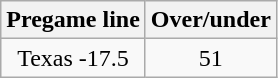<table class="wikitable" style="margin-left: auto; margin-right: auto; border: none; display: inline-table;">
<tr align="center">
<th style=>Pregame line</th>
<th style=>Over/under</th>
</tr>
<tr align="center">
<td>Texas -17.5</td>
<td>51</td>
</tr>
</table>
